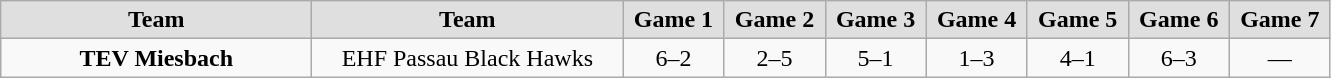<table class="wikitable">
<tr style="text-align:center; background:#dfdfdf;">
<td style="width:200px; "><strong>Team</strong></td>
<td style="width:200px; "><strong>Team</strong></td>
<td style="width:60px; "><strong>Game 1</strong></td>
<td style="width:60px; "><strong>Game 2</strong></td>
<td style="width:60px; "><strong>Game 3</strong></td>
<td style="width:60px; "><strong>Game 4</strong></td>
<td style="width:60px; "><strong>Game 5</strong></td>
<td style="width:60px; "><strong>Game 6</strong></td>
<td style="width:60px; "><strong>Game 7</strong></td>
</tr>
<tr style="text-align:center;">
<td><strong>TEV Miesbach</strong></td>
<td>EHF Passau Black Hawks</td>
<td>6–2</td>
<td>2–5</td>
<td>5–1</td>
<td>1–3</td>
<td>4–1</td>
<td>6–3</td>
<td>—</td>
</tr>
</table>
